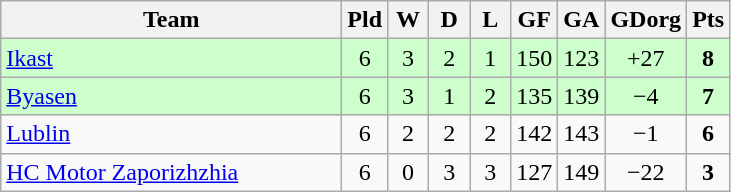<table class="wikitable" style="text-align:center">
<tr>
<th width=220>Team</th>
<th width=20>Pld</th>
<th width=20>W</th>
<th width=20>D</th>
<th width=20>L</th>
<th width=20>GF</th>
<th width=20>GA</th>
<th width=20>GDorg</th>
<th width=20>Pts</th>
</tr>
<tr bgcolor="#ccffcc">
<td align="left"> <a href='#'>Ikast</a></td>
<td>6</td>
<td>3</td>
<td>2</td>
<td>1</td>
<td>150</td>
<td>123</td>
<td>+27</td>
<td><strong>8</strong></td>
</tr>
<tr bgcolor="#ccffcc">
<td align="left"> <a href='#'>Byasen</a></td>
<td>6</td>
<td>3</td>
<td>1</td>
<td>2</td>
<td>135</td>
<td>139</td>
<td>−4</td>
<td><strong>7</strong></td>
</tr>
<tr>
<td align="left"> <a href='#'>Lublin</a></td>
<td>6</td>
<td>2</td>
<td>2</td>
<td>2</td>
<td>142</td>
<td>143</td>
<td>−1</td>
<td><strong>6</strong></td>
</tr>
<tr>
<td align="left"> <a href='#'>HC Motor Zaporizhzhia</a></td>
<td>6</td>
<td>0</td>
<td>3</td>
<td>3</td>
<td>127</td>
<td>149</td>
<td>−22</td>
<td><strong>3</strong></td>
</tr>
</table>
